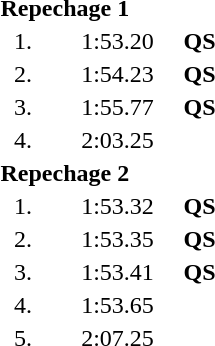<table style="text-align:center">
<tr>
<td colspan=4 align=left><strong>Repechage 1</strong></td>
</tr>
<tr>
<td width=30>1.</td>
<td align=left></td>
<td width=80>1:53.20</td>
<td><strong>QS</strong></td>
</tr>
<tr>
<td>2.</td>
<td align=left></td>
<td>1:54.23</td>
<td><strong>QS</strong></td>
</tr>
<tr>
<td>3.</td>
<td align=left></td>
<td>1:55.77</td>
<td><strong>QS</strong></td>
</tr>
<tr>
<td>4.</td>
<td align=left></td>
<td>2:03.25</td>
<td></td>
</tr>
<tr>
<td colspan=4 align=left><strong>Repechage 2</strong></td>
</tr>
<tr>
<td>1.</td>
<td align=left></td>
<td>1:53.32</td>
<td><strong>QS</strong></td>
</tr>
<tr>
<td>2.</td>
<td align=left></td>
<td>1:53.35</td>
<td><strong>QS</strong></td>
</tr>
<tr>
<td>3.</td>
<td align=left></td>
<td>1:53.41</td>
<td><strong>QS</strong></td>
</tr>
<tr>
<td>4.</td>
<td align=left></td>
<td>1:53.65</td>
<td></td>
</tr>
<tr>
<td>5.</td>
<td align=left></td>
<td>2:07.25</td>
<td></td>
</tr>
</table>
